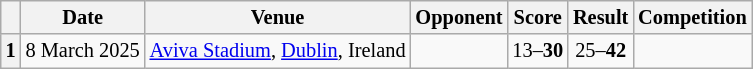<table class="wikitable plainrowheaders" style="font-size:85%;">
<tr>
<th scope=col></th>
<th scope=col data-sort-type=date>Date</th>
<th scope=col>Venue</th>
<th scope=col>Opponent</th>
<th scope=col>Score</th>
<th scope=col>Result</th>
<th scope=col>Competition</th>
</tr>
<tr>
<th scope=row>1</th>
<td>8 March 2025</td>
<td><a href='#'>Aviva Stadium</a>, <a href='#'>Dublin</a>, Ireland</td>
<td></td>
<td align=center>13–<strong>30</strong></td>
<td align=center>25–<strong>42</strong></td>
<td></td>
</tr>
</table>
